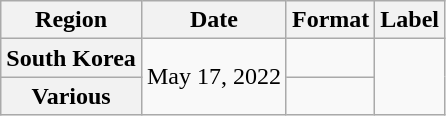<table class="wikitable plainrowheaders">
<tr>
<th scope="col">Region</th>
<th>Date</th>
<th>Format</th>
<th>Label</th>
</tr>
<tr>
<th scope="row">South Korea</th>
<td rowspan="2">May 17, 2022</td>
<td></td>
<td rowspan="2"></td>
</tr>
<tr>
<th scope="row">Various</th>
<td></td>
</tr>
</table>
